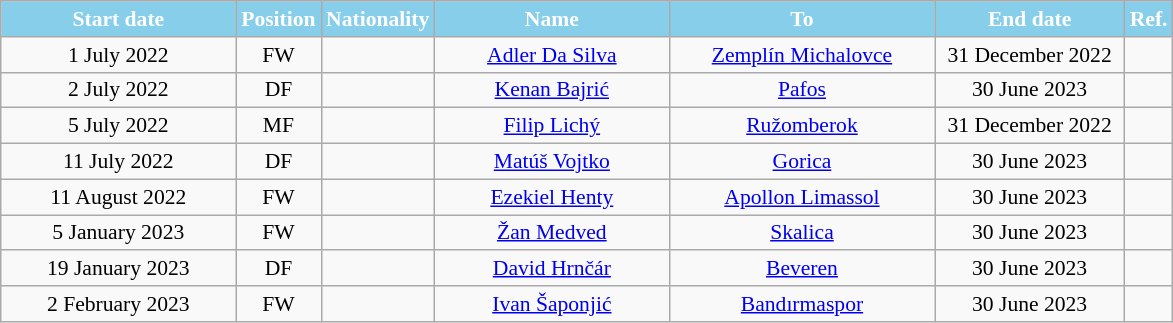<table class="wikitable"  style="text-align:center; font-size:90%; ">
<tr>
<th style="background:#87CEEB; color:#FFFFFF; width:150px;">Start date</th>
<th style="background:#87CEEB; color:#FFFFFF; width:50px;">Position</th>
<th style="background:#87CEEB; color:#FFFFFF; width:50px;">Nationality</th>
<th style="background:#87CEEB; color:#FFFFFF; width:150px;">Name</th>
<th style="background:#87CEEB; color:#FFFFFF; width:170px;">To</th>
<th style="background:#87CEEB; color:#FFFFFF; width:120px;">End date</th>
<th style="background:#87CEEB; color:#FFFFFF; width:25px;">Ref.</th>
</tr>
<tr>
<td>1 July 2022</td>
<td>FW</td>
<td></td>
<td><a href='#'>Adler Da Silva</a></td>
<td> <a href='#'>Zemplín Michalovce</a></td>
<td>31 December 2022</td>
<td></td>
</tr>
<tr>
<td>2 July 2022</td>
<td>DF</td>
<td></td>
<td><a href='#'>Kenan Bajrić</a></td>
<td> <a href='#'>Pafos</a></td>
<td>30 June 2023</td>
<td></td>
</tr>
<tr>
<td>5 July 2022</td>
<td>MF</td>
<td></td>
<td><a href='#'>Filip Lichý</a></td>
<td> <a href='#'>Ružomberok</a></td>
<td>31 December 2022</td>
<td></td>
</tr>
<tr>
<td>11 July 2022</td>
<td>DF</td>
<td></td>
<td><a href='#'>Matúš Vojtko</a></td>
<td> <a href='#'>Gorica</a></td>
<td>30 June 2023</td>
<td></td>
</tr>
<tr>
<td>11 August 2022</td>
<td>FW</td>
<td></td>
<td><a href='#'>Ezekiel Henty</a></td>
<td> <a href='#'>Apollon Limassol</a></td>
<td>30 June 2023</td>
<td></td>
</tr>
<tr>
<td>5 January 2023</td>
<td>FW</td>
<td></td>
<td><a href='#'>Žan Medved</a></td>
<td> <a href='#'>Skalica</a></td>
<td>30 June 2023</td>
<td></td>
</tr>
<tr>
<td>19 January 2023</td>
<td>DF</td>
<td></td>
<td><a href='#'>David Hrnčár</a></td>
<td> <a href='#'>Beveren</a></td>
<td>30 June 2023</td>
<td></td>
</tr>
<tr>
<td>2 February 2023</td>
<td>FW</td>
<td></td>
<td><a href='#'>Ivan Šaponjić</a></td>
<td> <a href='#'>Bandırmaspor</a></td>
<td>30 June 2023</td>
<td></td>
</tr>
</table>
